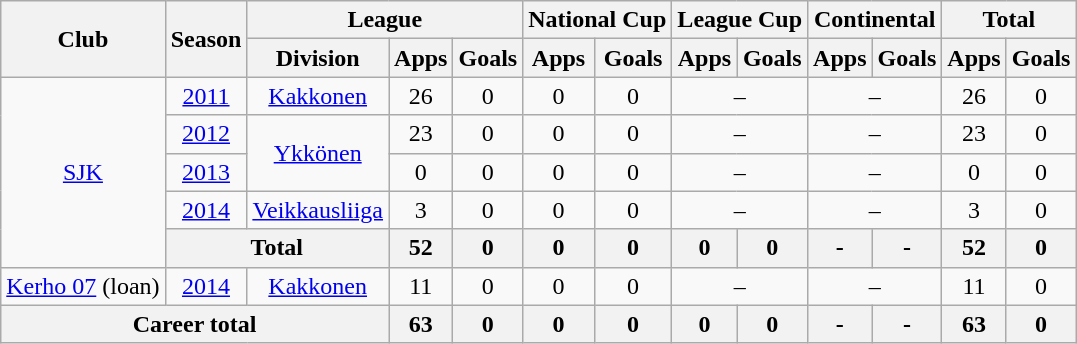<table class="wikitable" style="text-align: center;">
<tr>
<th rowspan="2">Club</th>
<th rowspan="2">Season</th>
<th colspan="3">League</th>
<th colspan="2">National Cup</th>
<th colspan="2">League Cup</th>
<th colspan="2">Continental</th>
<th colspan="2">Total</th>
</tr>
<tr>
<th>Division</th>
<th>Apps</th>
<th>Goals</th>
<th>Apps</th>
<th>Goals</th>
<th>Apps</th>
<th>Goals</th>
<th>Apps</th>
<th>Goals</th>
<th>Apps</th>
<th>Goals</th>
</tr>
<tr>
<td rowspan="5" valign="center"><a href='#'>SJK</a></td>
<td><a href='#'>2011</a></td>
<td><a href='#'>Kakkonen</a></td>
<td>26</td>
<td>0</td>
<td>0</td>
<td>0</td>
<td colspan="2">–</td>
<td colspan="2">–</td>
<td>26</td>
<td>0</td>
</tr>
<tr>
<td><a href='#'>2012</a></td>
<td rowspan="2" valign="center"><a href='#'>Ykkönen</a></td>
<td>23</td>
<td>0</td>
<td>0</td>
<td>0</td>
<td colspan="2">–</td>
<td colspan="2">–</td>
<td>23</td>
<td>0</td>
</tr>
<tr>
<td><a href='#'>2013</a></td>
<td>0</td>
<td>0</td>
<td>0</td>
<td>0</td>
<td colspan="2">–</td>
<td colspan="2">–</td>
<td>0</td>
<td>0</td>
</tr>
<tr>
<td><a href='#'>2014</a></td>
<td><a href='#'>Veikkausliiga</a></td>
<td>3</td>
<td>0</td>
<td>0</td>
<td>0</td>
<td colspan="2">–</td>
<td colspan="2">–</td>
<td>3</td>
<td>0</td>
</tr>
<tr>
<th colspan="2">Total</th>
<th>52</th>
<th>0</th>
<th>0</th>
<th>0</th>
<th>0</th>
<th>0</th>
<th>-</th>
<th>-</th>
<th>52</th>
<th>0</th>
</tr>
<tr>
<td valign="center"><a href='#'>Kerho 07</a> (loan)</td>
<td><a href='#'>2014</a></td>
<td><a href='#'>Kakkonen</a></td>
<td>11</td>
<td>0</td>
<td>0</td>
<td>0</td>
<td colspan="2">–</td>
<td colspan="2">–</td>
<td>11</td>
<td>0</td>
</tr>
<tr>
<th colspan="3">Career total</th>
<th>63</th>
<th>0</th>
<th>0</th>
<th>0</th>
<th>0</th>
<th>0</th>
<th>-</th>
<th>-</th>
<th>63</th>
<th>0</th>
</tr>
</table>
